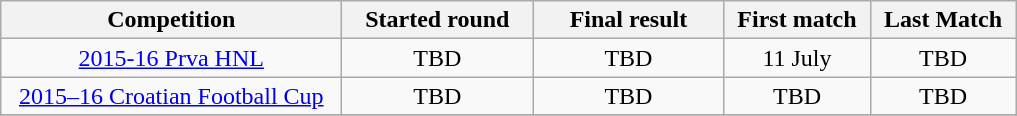<table class="wikitable" style="text-align: center;">
<tr>
<th width="220">Competition</th>
<th width="120">Started round</th>
<th width="120">Final result</th>
<th width="90">First match</th>
<th width="90">Last Match</th>
</tr>
<tr>
<td><a href='#'>2015-16 Prva HNL</a></td>
<td>TBD</td>
<td>TBD</td>
<td>11 July</td>
<td>TBD</td>
</tr>
<tr>
<td><a href='#'>2015–16 Croatian Football Cup</a></td>
<td>TBD</td>
<td>TBD</td>
<td>TBD</td>
<td>TBD</td>
</tr>
<tr>
</tr>
</table>
